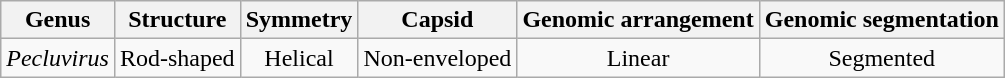<table class="wikitable sortable" style="text-align:center">
<tr>
<th>Genus</th>
<th>Structure</th>
<th>Symmetry</th>
<th>Capsid</th>
<th>Genomic arrangement</th>
<th>Genomic segmentation</th>
</tr>
<tr>
<td><em>Pecluvirus</em></td>
<td>Rod-shaped</td>
<td>Helical</td>
<td>Non-enveloped</td>
<td>Linear</td>
<td>Segmented</td>
</tr>
</table>
